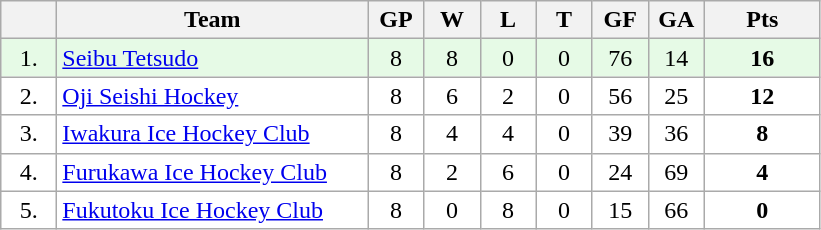<table class="wikitable">
<tr>
<th width="30"></th>
<th width="200">Team</th>
<th width="30">GP</th>
<th width="30">W</th>
<th width="30">L</th>
<th width="30">T</th>
<th width="30">GF</th>
<th width="30">GA</th>
<th width="70">Pts</th>
</tr>
<tr bgcolor="#e6fae6" align="center">
<td>1.</td>
<td align="left"><a href='#'>Seibu Tetsudo</a></td>
<td>8</td>
<td>8</td>
<td>0</td>
<td>0</td>
<td>76</td>
<td>14</td>
<td><strong>16</strong></td>
</tr>
<tr bgcolor="#FFFFFF" align="center">
<td>2.</td>
<td align="left"><a href='#'>Oji Seishi Hockey</a></td>
<td>8</td>
<td>6</td>
<td>2</td>
<td>0</td>
<td>56</td>
<td>25</td>
<td><strong>12</strong></td>
</tr>
<tr bgcolor="#FFFFFF" align="center">
<td>3.</td>
<td align="left"><a href='#'>Iwakura Ice Hockey Club</a></td>
<td>8</td>
<td>4</td>
<td>4</td>
<td>0</td>
<td>39</td>
<td>36</td>
<td><strong>8</strong></td>
</tr>
<tr bgcolor="#FFFFFF" align="center">
<td>4.</td>
<td align="left"><a href='#'>Furukawa Ice Hockey Club</a></td>
<td>8</td>
<td>2</td>
<td>6</td>
<td>0</td>
<td>24</td>
<td>69</td>
<td><strong>4</strong></td>
</tr>
<tr bgcolor="#FFFFFF" align="center">
<td>5.</td>
<td align="left"><a href='#'>Fukutoku Ice Hockey Club</a></td>
<td>8</td>
<td>0</td>
<td>8</td>
<td>0</td>
<td>15</td>
<td>66</td>
<td><strong>0</strong></td>
</tr>
</table>
